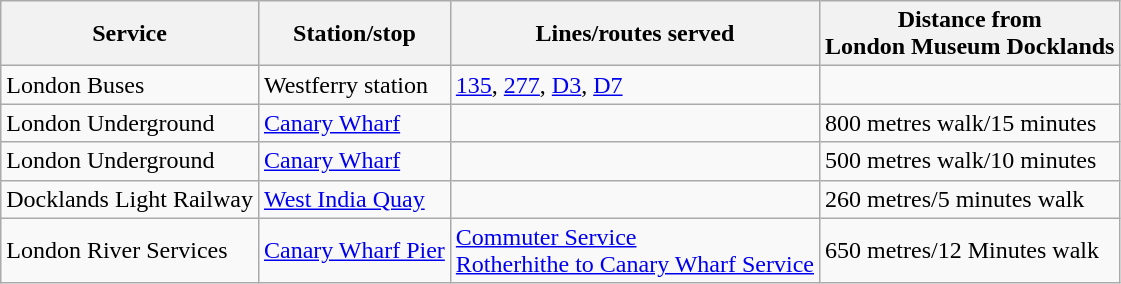<table class="wikitable">
<tr>
<th>Service</th>
<th>Station/stop</th>
<th>Lines/routes served</th>
<th>Distance from<br>London Museum Docklands</th>
</tr>
<tr>
<td>London Buses </td>
<td>Westferry station </td>
<td><a href='#'>135</a>, <a href='#'>277</a>, <a href='#'>D3</a>, <a href='#'>D7</a></td>
<td></td>
</tr>
<tr>
<td>London Underground </td>
<td><a href='#'>Canary Wharf</a> </td>
<td></td>
<td>800 metres walk/15 minutes</td>
</tr>
<tr>
<td>London Underground </td>
<td><a href='#'>Canary Wharf</a> </td>
<td></td>
<td>500 metres walk/10 minutes</td>
</tr>
<tr>
<td>Docklands Light Railway </td>
<td><a href='#'>West India Quay</a> </td>
<td></td>
<td>260 metres/5 minutes walk</td>
</tr>
<tr>
<td>London River Services </td>
<td><a href='#'>Canary Wharf Pier</a> </td>
<td><a href='#'>Commuter Service</a><br><a href='#'>Rotherhithe to Canary Wharf Service</a></td>
<td>650 metres/12 Minutes walk</td>
</tr>
</table>
